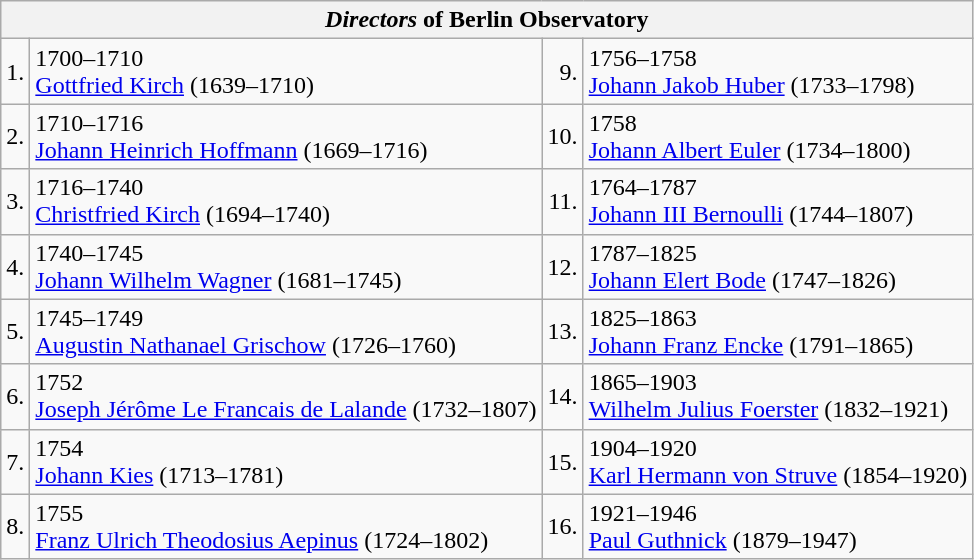<table class="wikitable">
<tr ---->
<th bgcolor="#dfdfdf" colspan="4"><em>Directors</em> of Berlin Observatory</th>
</tr>
<tr ---->
<td align="right">1.</td>
<td>1700–1710 <br> <a href='#'>Gottfried Kirch</a> (1639–1710)</td>
<td align="right">9.</td>
<td>1756–1758 <br> <a href='#'>Johann Jakob Huber</a> (1733–1798)</td>
</tr>
<tr ---->
<td align="right">2.</td>
<td>1710–1716 <br> <a href='#'>Johann Heinrich Hoffmann</a> (1669–1716)</td>
<td align="right">10.</td>
<td>1758 <br> <a href='#'>Johann Albert Euler</a> (1734–1800)</td>
</tr>
<tr ---->
<td align="right">3.</td>
<td>1716–1740 <br> <a href='#'>Christfried Kirch</a> (1694–1740)</td>
<td align="right">11.</td>
<td>1764–1787 <br> <a href='#'>Johann III Bernoulli</a> (1744–1807)</td>
</tr>
<tr ---->
<td align="right">4.</td>
<td>1740–1745 <br> <a href='#'>Johann Wilhelm Wagner</a> (1681–1745)</td>
<td align="right">12.</td>
<td>1787–1825 <br> <a href='#'>Johann Elert Bode</a> (1747–1826)</td>
</tr>
<tr ---->
<td align="right">5.</td>
<td>1745–1749 <br> <a href='#'>Augustin Nathanael Grischow</a> (1726–1760)</td>
<td align="right">13.</td>
<td>1825–1863 <br> <a href='#'>Johann Franz Encke</a> (1791–1865)</td>
</tr>
<tr ---->
<td align="right">6.</td>
<td>1752 <br> <a href='#'>Joseph Jérôme Le Francais de Lalande</a> (1732–1807)</td>
<td align="right">14.</td>
<td>1865–1903 <br> <a href='#'>Wilhelm Julius Foerster</a> (1832–1921)</td>
</tr>
<tr ---->
<td align="right">7.</td>
<td>1754 <br> <a href='#'>Johann Kies</a> (1713–1781)</td>
<td align="right">15.</td>
<td>1904–1920 <br> <a href='#'>Karl Hermann von Struve</a> (1854–1920)</td>
</tr>
<tr ---->
<td align="right">8.</td>
<td>1755 <br> <a href='#'>Franz Ulrich Theodosius Aepinus</a> (1724–1802)</td>
<td align="right">16.</td>
<td>1921–1946 <br> <a href='#'>Paul Guthnick</a> (1879–1947)</td>
</tr>
</table>
